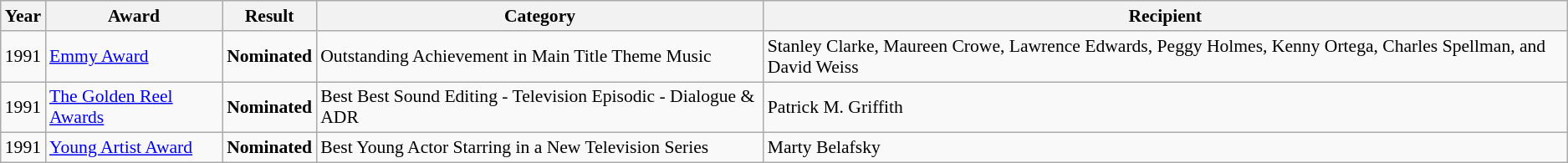<table class="wikitable" style="font-size: 90%;">
<tr>
<th>Year</th>
<th>Award</th>
<th>Result</th>
<th>Category</th>
<th>Recipient</th>
</tr>
<tr>
<td>1991</td>
<td><a href='#'>Emmy Award</a></td>
<td><strong>Nominated</strong></td>
<td>Outstanding Achievement in Main Title Theme Music</td>
<td>Stanley Clarke, Maureen Crowe, Lawrence Edwards, Peggy Holmes, Kenny Ortega, Charles Spellman, and David Weiss</td>
</tr>
<tr>
<td>1991</td>
<td><a href='#'>The Golden Reel Awards</a></td>
<td><strong>Nominated</strong></td>
<td>Best Best Sound Editing - Television Episodic - Dialogue & ADR</td>
<td>Patrick M. Griffith</td>
</tr>
<tr>
<td>1991</td>
<td><a href='#'>Young Artist Award</a></td>
<td><strong>Nominated</strong></td>
<td>Best Young Actor Starring in a New Television Series</td>
<td>Marty Belafsky</td>
</tr>
</table>
